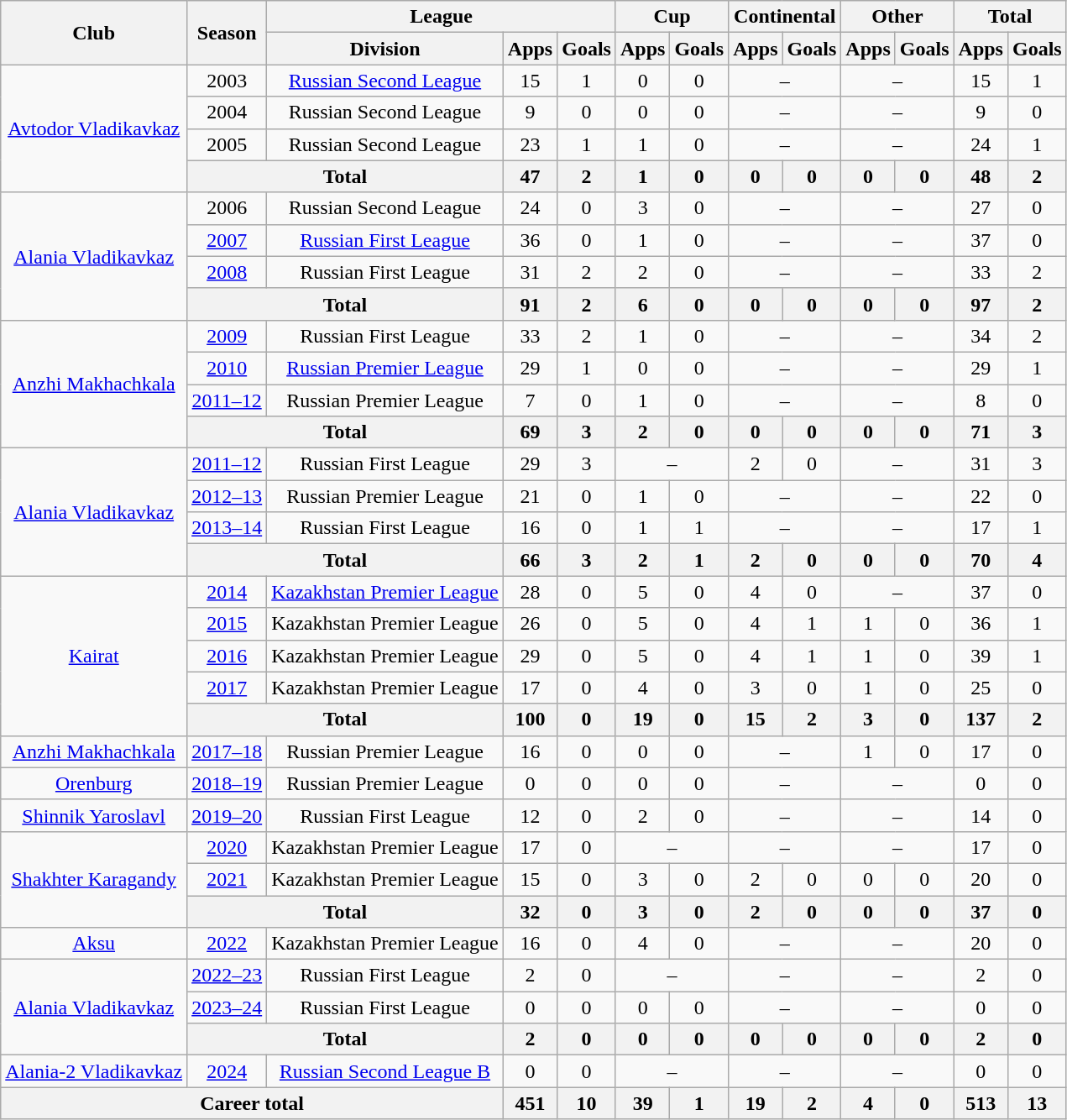<table class="wikitable" style="text-align: center;">
<tr>
<th rowspan=2>Club</th>
<th rowspan=2>Season</th>
<th colspan=3>League</th>
<th colspan=2>Cup</th>
<th colspan=2>Continental</th>
<th colspan=2>Other</th>
<th colspan=2>Total</th>
</tr>
<tr>
<th>Division</th>
<th>Apps</th>
<th>Goals</th>
<th>Apps</th>
<th>Goals</th>
<th>Apps</th>
<th>Goals</th>
<th>Apps</th>
<th>Goals</th>
<th>Apps</th>
<th>Goals</th>
</tr>
<tr>
<td rowspan="4"><a href='#'>Avtodor Vladikavkaz</a></td>
<td>2003</td>
<td><a href='#'>Russian Second League</a></td>
<td>15</td>
<td>1</td>
<td>0</td>
<td>0</td>
<td colspan=2>–</td>
<td colspan=2>–</td>
<td>15</td>
<td>1</td>
</tr>
<tr>
<td>2004</td>
<td>Russian Second League</td>
<td>9</td>
<td>0</td>
<td>0</td>
<td>0</td>
<td colspan=2>–</td>
<td colspan=2>–</td>
<td>9</td>
<td>0</td>
</tr>
<tr>
<td>2005</td>
<td>Russian Second League</td>
<td>23</td>
<td>1</td>
<td>1</td>
<td>0</td>
<td colspan=2>–</td>
<td colspan=2>–</td>
<td>24</td>
<td>1</td>
</tr>
<tr>
<th colspan=2>Total</th>
<th>47</th>
<th>2</th>
<th>1</th>
<th>0</th>
<th>0</th>
<th>0</th>
<th>0</th>
<th>0</th>
<th>48</th>
<th>2</th>
</tr>
<tr>
<td rowspan="4"><a href='#'>Alania Vladikavkaz</a></td>
<td>2006</td>
<td>Russian Second League</td>
<td>24</td>
<td>0</td>
<td>3</td>
<td>0</td>
<td colspan=2>–</td>
<td colspan=2>–</td>
<td>27</td>
<td>0</td>
</tr>
<tr>
<td><a href='#'>2007</a></td>
<td><a href='#'>Russian First League</a></td>
<td>36</td>
<td>0</td>
<td>1</td>
<td>0</td>
<td colspan=2>–</td>
<td colspan=2>–</td>
<td>37</td>
<td>0</td>
</tr>
<tr>
<td><a href='#'>2008</a></td>
<td>Russian First League</td>
<td>31</td>
<td>2</td>
<td>2</td>
<td>0</td>
<td colspan=2>–</td>
<td colspan=2>–</td>
<td>33</td>
<td>2</td>
</tr>
<tr>
<th colspan=2>Total</th>
<th>91</th>
<th>2</th>
<th>6</th>
<th>0</th>
<th>0</th>
<th>0</th>
<th>0</th>
<th>0</th>
<th>97</th>
<th>2</th>
</tr>
<tr>
<td rowspan="4"><a href='#'>Anzhi Makhachkala</a></td>
<td><a href='#'>2009</a></td>
<td>Russian First League</td>
<td>33</td>
<td>2</td>
<td>1</td>
<td>0</td>
<td colspan=2>–</td>
<td colspan=2>–</td>
<td>34</td>
<td>2</td>
</tr>
<tr>
<td><a href='#'>2010</a></td>
<td><a href='#'>Russian Premier League</a></td>
<td>29</td>
<td>1</td>
<td>0</td>
<td>0</td>
<td colspan=2>–</td>
<td colspan=2>–</td>
<td>29</td>
<td>1</td>
</tr>
<tr>
<td><a href='#'>2011–12</a></td>
<td>Russian Premier League</td>
<td>7</td>
<td>0</td>
<td>1</td>
<td>0</td>
<td colspan=2>–</td>
<td colspan=2>–</td>
<td>8</td>
<td>0</td>
</tr>
<tr>
<th colspan=2>Total</th>
<th>69</th>
<th>3</th>
<th>2</th>
<th>0</th>
<th>0</th>
<th>0</th>
<th>0</th>
<th>0</th>
<th>71</th>
<th>3</th>
</tr>
<tr>
<td rowspan="4"><a href='#'>Alania Vladikavkaz</a></td>
<td><a href='#'>2011–12</a></td>
<td>Russian First League</td>
<td>29</td>
<td>3</td>
<td colspan=2>–</td>
<td>2</td>
<td>0</td>
<td colspan=2>–</td>
<td>31</td>
<td>3</td>
</tr>
<tr>
<td><a href='#'>2012–13</a></td>
<td>Russian Premier League</td>
<td>21</td>
<td>0</td>
<td>1</td>
<td>0</td>
<td colspan=2>–</td>
<td colspan=2>–</td>
<td>22</td>
<td>0</td>
</tr>
<tr>
<td><a href='#'>2013–14</a></td>
<td>Russian First League</td>
<td>16</td>
<td>0</td>
<td>1</td>
<td>1</td>
<td colspan=2>–</td>
<td colspan=2>–</td>
<td>17</td>
<td>1</td>
</tr>
<tr>
<th colspan=2>Total</th>
<th>66</th>
<th>3</th>
<th>2</th>
<th>1</th>
<th>2</th>
<th>0</th>
<th>0</th>
<th>0</th>
<th>70</th>
<th>4</th>
</tr>
<tr>
<td rowspan="5"><a href='#'>Kairat</a></td>
<td><a href='#'>2014</a></td>
<td><a href='#'>Kazakhstan Premier League</a></td>
<td>28</td>
<td>0</td>
<td>5</td>
<td>0</td>
<td>4</td>
<td>0</td>
<td colspan=2>–</td>
<td>37</td>
<td>0</td>
</tr>
<tr>
<td><a href='#'>2015</a></td>
<td>Kazakhstan Premier League</td>
<td>26</td>
<td>0</td>
<td>5</td>
<td>0</td>
<td>4</td>
<td>1</td>
<td>1</td>
<td>0</td>
<td>36</td>
<td>1</td>
</tr>
<tr>
<td><a href='#'>2016</a></td>
<td>Kazakhstan Premier League</td>
<td>29</td>
<td>0</td>
<td>5</td>
<td>0</td>
<td>4</td>
<td>1</td>
<td>1</td>
<td>0</td>
<td>39</td>
<td>1</td>
</tr>
<tr>
<td><a href='#'>2017</a></td>
<td>Kazakhstan Premier League</td>
<td>17</td>
<td>0</td>
<td>4</td>
<td>0</td>
<td>3</td>
<td>0</td>
<td>1</td>
<td>0</td>
<td>25</td>
<td>0</td>
</tr>
<tr>
<th colspan=2>Total</th>
<th>100</th>
<th>0</th>
<th>19</th>
<th>0</th>
<th>15</th>
<th>2</th>
<th>3</th>
<th>0</th>
<th>137</th>
<th>2</th>
</tr>
<tr>
<td><a href='#'>Anzhi Makhachkala</a></td>
<td><a href='#'>2017–18</a></td>
<td>Russian Premier League</td>
<td>16</td>
<td>0</td>
<td>0</td>
<td>0</td>
<td colspan=2>–</td>
<td>1</td>
<td>0</td>
<td>17</td>
<td>0</td>
</tr>
<tr>
<td><a href='#'>Orenburg</a></td>
<td><a href='#'>2018–19</a></td>
<td>Russian Premier League</td>
<td>0</td>
<td>0</td>
<td>0</td>
<td>0</td>
<td colspan=2>–</td>
<td colspan=2>–</td>
<td>0</td>
<td>0</td>
</tr>
<tr>
<td><a href='#'>Shinnik Yaroslavl</a></td>
<td><a href='#'>2019–20</a></td>
<td>Russian First League</td>
<td>12</td>
<td>0</td>
<td>2</td>
<td>0</td>
<td colspan=2>–</td>
<td colspan=2>–</td>
<td>14</td>
<td>0</td>
</tr>
<tr>
<td rowspan="3"><a href='#'>Shakhter Karagandy</a></td>
<td><a href='#'>2020</a></td>
<td>Kazakhstan Premier League</td>
<td>17</td>
<td>0</td>
<td colspan=2>–</td>
<td colspan=2>–</td>
<td colspan=2>–</td>
<td>17</td>
<td>0</td>
</tr>
<tr>
<td><a href='#'>2021</a></td>
<td>Kazakhstan Premier League</td>
<td>15</td>
<td>0</td>
<td>3</td>
<td>0</td>
<td>2</td>
<td>0</td>
<td>0</td>
<td>0</td>
<td>20</td>
<td>0</td>
</tr>
<tr>
<th colspan=2>Total</th>
<th>32</th>
<th>0</th>
<th>3</th>
<th>0</th>
<th>2</th>
<th>0</th>
<th>0</th>
<th>0</th>
<th>37</th>
<th>0</th>
</tr>
<tr>
<td><a href='#'>Aksu</a></td>
<td><a href='#'>2022</a></td>
<td>Kazakhstan Premier League</td>
<td>16</td>
<td>0</td>
<td>4</td>
<td>0</td>
<td colspan=2>–</td>
<td colspan=2>–</td>
<td>20</td>
<td>0</td>
</tr>
<tr>
<td rowspan="3"><a href='#'>Alania Vladikavkaz</a></td>
<td><a href='#'>2022–23</a></td>
<td>Russian First League</td>
<td>2</td>
<td>0</td>
<td colspan=2>–</td>
<td colspan=2>–</td>
<td colspan=2>–</td>
<td>2</td>
<td>0</td>
</tr>
<tr>
<td><a href='#'>2023–24</a></td>
<td>Russian First League</td>
<td>0</td>
<td>0</td>
<td>0</td>
<td>0</td>
<td colspan=2>–</td>
<td colspan=2>–</td>
<td>0</td>
<td>0</td>
</tr>
<tr>
<th colspan=2>Total</th>
<th>2</th>
<th>0</th>
<th>0</th>
<th>0</th>
<th>0</th>
<th>0</th>
<th>0</th>
<th>0</th>
<th>2</th>
<th>0</th>
</tr>
<tr>
<td><a href='#'>Alania-2 Vladikavkaz</a></td>
<td><a href='#'>2024</a></td>
<td><a href='#'>Russian Second League B</a></td>
<td>0</td>
<td>0</td>
<td colspan=2>–</td>
<td colspan=2>–</td>
<td colspan=2>–</td>
<td>0</td>
<td>0</td>
</tr>
<tr>
<th colspan=3>Career total</th>
<th>451</th>
<th>10</th>
<th>39</th>
<th>1</th>
<th>19</th>
<th>2</th>
<th>4</th>
<th>0</th>
<th>513</th>
<th>13</th>
</tr>
</table>
